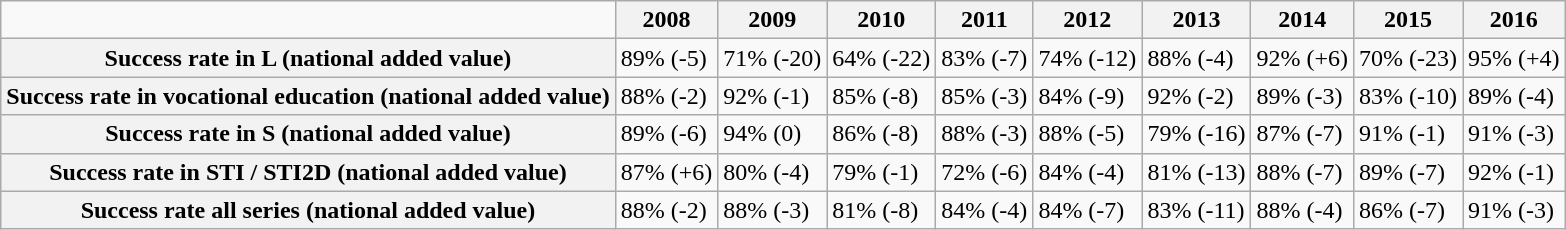<table class="wikitable alternance center">
<tr>
<td></td>
<th scope="col">2008</th>
<th scope="col">2009</th>
<th scope="col">2010</th>
<th scope="col">2011</th>
<th scope="col">2012</th>
<th scope="col">2013</th>
<th scope="col">2014</th>
<th scope="col">2015</th>
<th scope="col">2016</th>
</tr>
<tr>
<th scope="row">Success rate in L (national added value)</th>
<td>89% (-5)</td>
<td>71% (-20)</td>
<td>64% (-22)</td>
<td>83% (-7)</td>
<td>74% (-12)</td>
<td>88% (-4)</td>
<td>92% (+6)</td>
<td>70% (-23)</td>
<td>95% (+4)</td>
</tr>
<tr>
<th scope="row">Success rate in vocational education (national added value)</th>
<td>88% (-2)</td>
<td>92% (-1)</td>
<td>85% (-8)</td>
<td>85% (-3)</td>
<td>84% (-9)</td>
<td>92% (-2)</td>
<td>89% (-3)</td>
<td>83% (-10)</td>
<td>89% (-4)</td>
</tr>
<tr>
<th scope="row">Success rate in S (national added value)</th>
<td>89% (-6)</td>
<td>94% (0)</td>
<td>86% (-8)</td>
<td>88% (-3)</td>
<td>88% (-5)</td>
<td>79% (-16)</td>
<td>87% (-7)</td>
<td>91% (-1)</td>
<td>91% (-3)</td>
</tr>
<tr>
<th scope="row">Success rate in STI / STI2D (national added value)</th>
<td>87% (+6)</td>
<td>80% (-4)</td>
<td>79% (-1)</td>
<td>72% (-6)</td>
<td>84% (-4)</td>
<td>81% (-13)</td>
<td>88% (-7)</td>
<td>89% (-7)</td>
<td>92% (-1)</td>
</tr>
<tr>
<th scope="row">Success rate all series (national added value)</th>
<td>88% (-2)</td>
<td>88% (-3)</td>
<td>81% (-8)</td>
<td>84% (-4)</td>
<td>84% (-7)</td>
<td>83% (-11)</td>
<td>88% (-4)</td>
<td>86% (-7)</td>
<td>91% (-3)</td>
</tr>
</table>
